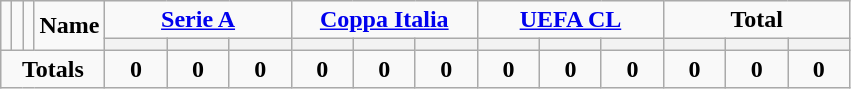<table class="wikitable" style="text-align:center">
<tr>
<td rowspan="2" !width=15><strong></strong></td>
<td rowspan="2" !width=15><strong></strong></td>
<td rowspan="2" !width=15><strong></strong></td>
<td rowspan="2" !width=120><strong>Name</strong></td>
<td colspan="3"><strong><a href='#'>Serie A</a></strong></td>
<td colspan="3"><strong><a href='#'>Coppa Italia</a></strong></td>
<td colspan="3"><strong><a href='#'>UEFA CL</a></strong></td>
<td colspan="3"><strong>Total</strong></td>
</tr>
<tr>
<th width=34; background:#fe9;"></th>
<th width=34; background:#fe9;"></th>
<th width=34; background:#ff8888;"></th>
<th width=34; background:#fe9;"></th>
<th width=34; background:#fe9;"></th>
<th width=34; background:#ff8888;"></th>
<th width=34; background:#fe9;"></th>
<th width=34; background:#fe9;"></th>
<th width=34; background:#ff8888;"></th>
<th width=34; background:#fe9;"></th>
<th width=34; background:#fe9;"></th>
<th width=34; background:#ff8888;"></th>
</tr>
<tr>
<td colspan=4><strong>Totals</strong></td>
<td><strong>0</strong></td>
<td><strong>0</strong></td>
<td><strong>0</strong></td>
<td><strong>0</strong></td>
<td><strong>0</strong></td>
<td><strong>0</strong></td>
<td><strong>0</strong></td>
<td><strong>0</strong></td>
<td><strong>0</strong></td>
<td><strong>0</strong></td>
<td><strong>0</strong></td>
<td><strong>0</strong></td>
</tr>
</table>
